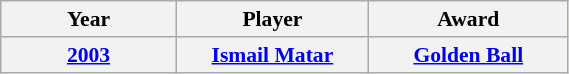<table class="wikitable"  text-align: center;" style="font-size: 90%; width:30%">
<tr bgcolor="#ffffdd">
<th width=5%>Year</th>
<th width=5%>Player</th>
<th width=5%>Award</th>
</tr>
<tr>
<th width=5%> <a href='#'>2003</a></th>
<th width=5%><a href='#'>Ismail Matar</a></th>
<th width=5%><a href='#'>Golden Ball</a></th>
</tr>
</table>
